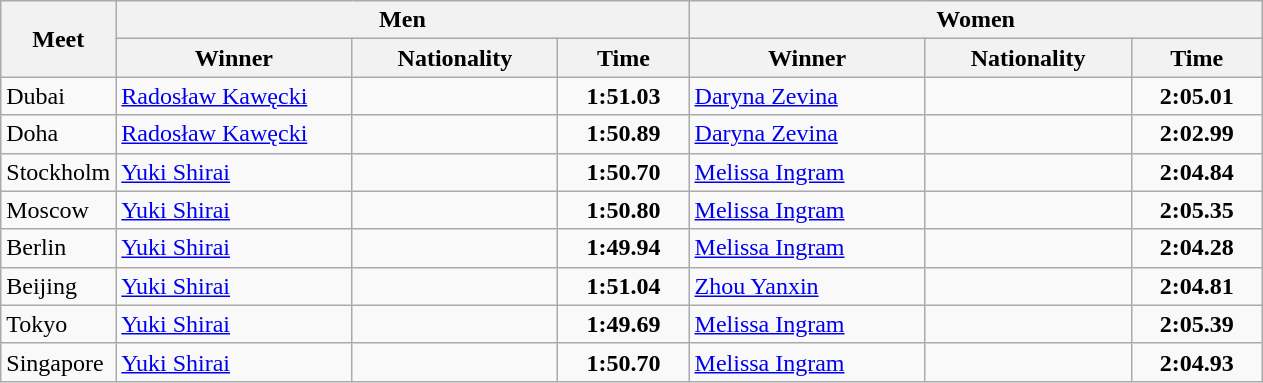<table class="wikitable">
<tr>
<th rowspan="2">Meet</th>
<th colspan="3">Men</th>
<th colspan="3">Women</th>
</tr>
<tr>
<th width=150>Winner</th>
<th width=130>Nationality</th>
<th width=80>Time</th>
<th width=150>Winner</th>
<th width=130>Nationality</th>
<th width=80>Time</th>
</tr>
<tr>
<td>Dubai</td>
<td><a href='#'>Radosław Kawęcki</a></td>
<td></td>
<td align=center><strong>1:51.03</strong></td>
<td><a href='#'>Daryna Zevina</a></td>
<td></td>
<td align=center><strong>2:05.01</strong></td>
</tr>
<tr>
<td>Doha</td>
<td><a href='#'>Radosław Kawęcki</a></td>
<td></td>
<td align=center><strong>1:50.89</strong></td>
<td><a href='#'>Daryna Zevina</a></td>
<td></td>
<td align=center><strong>2:02.99</strong></td>
</tr>
<tr>
<td>Stockholm</td>
<td><a href='#'>Yuki Shirai</a></td>
<td></td>
<td align=center><strong>1:50.70</strong></td>
<td><a href='#'>Melissa Ingram</a></td>
<td></td>
<td align=center><strong>2:04.84</strong></td>
</tr>
<tr>
<td>Moscow</td>
<td><a href='#'>Yuki Shirai</a></td>
<td></td>
<td align=center><strong>1:50.80</strong></td>
<td><a href='#'>Melissa Ingram</a></td>
<td></td>
<td align=center><strong>2:05.35</strong></td>
</tr>
<tr>
<td>Berlin</td>
<td><a href='#'>Yuki Shirai</a></td>
<td></td>
<td align=center><strong>1:49.94</strong></td>
<td><a href='#'>Melissa Ingram</a></td>
<td></td>
<td align=center><strong>2:04.28</strong></td>
</tr>
<tr>
<td>Beijing</td>
<td><a href='#'>Yuki Shirai</a></td>
<td></td>
<td align=center><strong>1:51.04</strong></td>
<td><a href='#'>Zhou Yanxin</a></td>
<td></td>
<td align=center><strong>2:04.81</strong></td>
</tr>
<tr>
<td>Tokyo</td>
<td><a href='#'>Yuki Shirai</a></td>
<td></td>
<td align=center><strong>1:49.69</strong></td>
<td><a href='#'>Melissa Ingram</a></td>
<td></td>
<td align=center><strong>2:05.39</strong></td>
</tr>
<tr>
<td>Singapore</td>
<td><a href='#'>Yuki Shirai</a></td>
<td></td>
<td align=center><strong>1:50.70</strong></td>
<td><a href='#'>Melissa Ingram</a></td>
<td></td>
<td align=center><strong>2:04.93</strong></td>
</tr>
</table>
